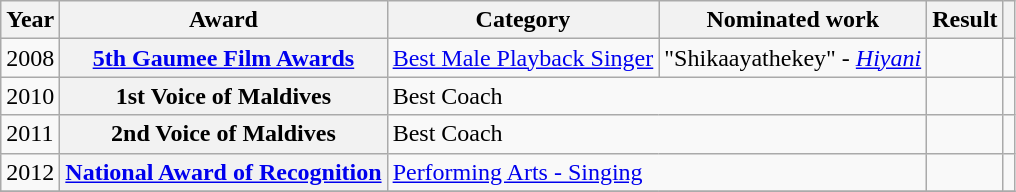<table class="wikitable plainrowheaders sortable">
<tr>
<th scope="col">Year</th>
<th scope="col">Award</th>
<th scope="col">Category</th>
<th scope="col">Nominated work</th>
<th scope="col">Result</th>
<th scope="col" class="unsortable"></th>
</tr>
<tr>
<td>2008</td>
<th scope="row"><a href='#'>5th Gaumee Film Awards</a></th>
<td><a href='#'>Best Male Playback Singer</a></td>
<td>"Shikaayathekey" - <em><a href='#'>Hiyani</a></em></td>
<td></td>
<td style="text-align:center;"></td>
</tr>
<tr>
<td>2010</td>
<th scope="row">1st Voice of Maldives</th>
<td colspan="2">Best Coach</td>
<td></td>
<td style="text-align:center;"></td>
</tr>
<tr>
<td>2011</td>
<th scope="row">2nd Voice of Maldives</th>
<td colspan="2">Best Coach</td>
<td></td>
<td style="text-align:center;"></td>
</tr>
<tr>
<td>2012</td>
<th scope="row"><a href='#'>National Award of Recognition</a></th>
<td colspan="2"><a href='#'>Performing Arts - Singing</a></td>
<td></td>
<td style="text-align:center;"></td>
</tr>
<tr>
</tr>
</table>
